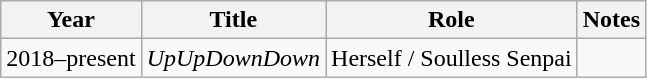<table class="wikitable">
<tr>
<th>Year</th>
<th>Title</th>
<th>Role</th>
<th>Notes</th>
</tr>
<tr>
<td>2018–present</td>
<td><em>UpUpDownDown</em></td>
<td>Herself / Soulless Senpai</td>
<td></td>
</tr>
</table>
